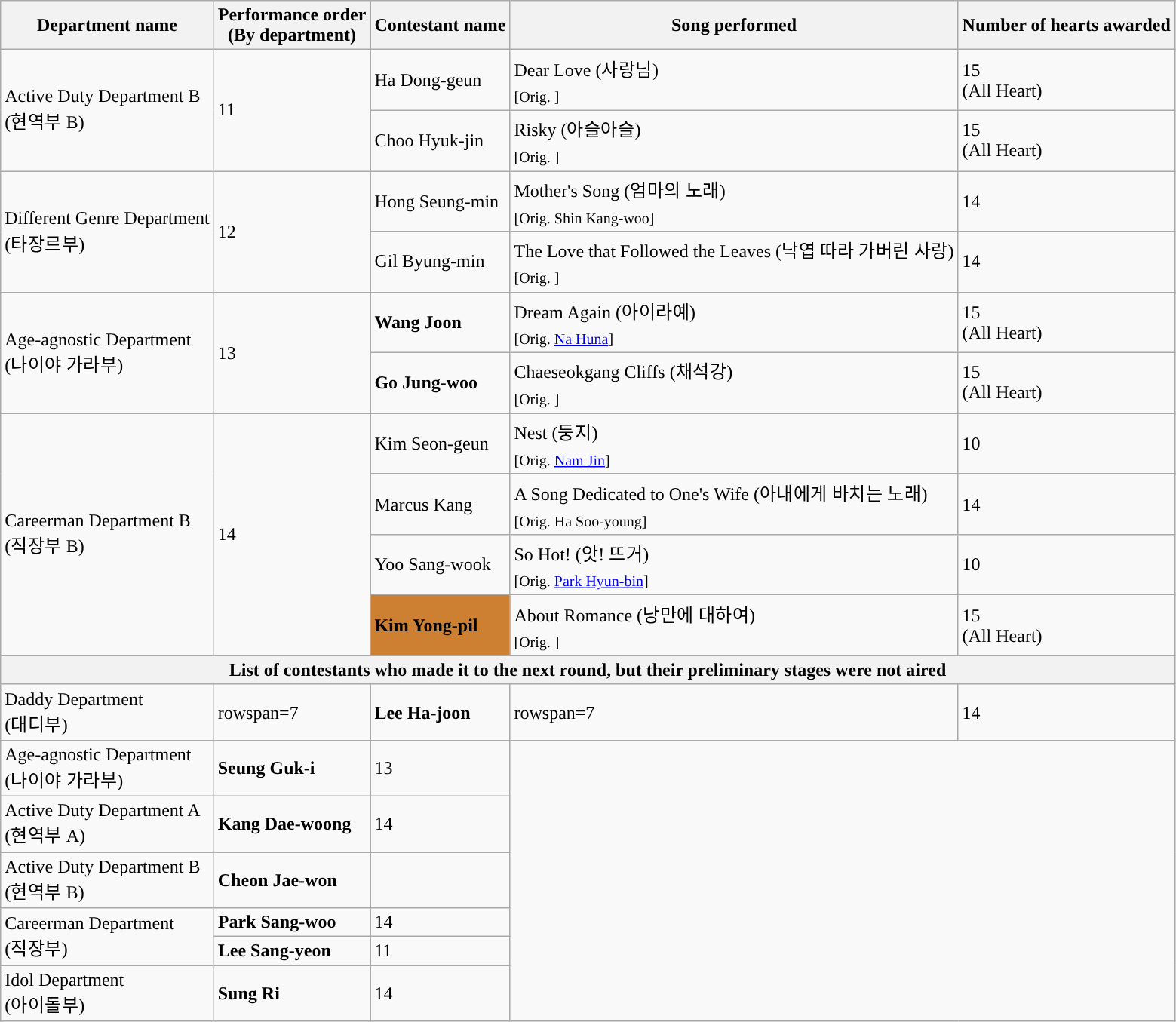<table class="wikitable">
<tr>
<th>Department name</th>
<th>Performance order<br>(By department)</th>
<th>Contestant name</th>
<th>Song performed</th>
<th>Number of hearts awarded</th>
</tr>
<tr>
<td rowspan=2>Active Duty Department B<br>(현역부 B)</td>
<td rowspan=2>11</td>
<td>Ha Dong-geun</td>
<td>Dear Love (사랑님)<br><sub>[Orig. ]</sub></td>
<td>15<br>(All Heart)</td>
</tr>
<tr>
<td>Choo Hyuk-jin</td>
<td>Risky (아슬아슬)<br><sub>[Orig. ]</sub></td>
<td>15<br>(All Heart)</td>
</tr>
<tr>
<td rowspan=2>Different Genre Department<br>(타장르부)</td>
<td rowspan=2>12</td>
<td>Hong Seung-min</td>
<td>Mother's Song (엄마의 노래)<br><sub>[Orig. Shin Kang-woo]</sub></td>
<td>14</td>
</tr>
<tr>
<td>Gil Byung-min</td>
<td>The Love that Followed the Leaves (낙엽 따라 가버린 사랑)<br><sub>[Orig. ]</sub></td>
<td>14</td>
</tr>
<tr>
<td rowspan=2>Age-agnostic Department<br>(나이야 가라부)</td>
<td rowspan=2>13</td>
<td><strong>Wang Joon</strong></td>
<td>Dream Again (아이라예)<br><sub>[Orig. <a href='#'>Na Huna</a>]</sub></td>
<td>15<br>(All Heart)</td>
</tr>
<tr>
<td><strong>Go Jung-woo</strong></td>
<td>Chaeseokgang Cliffs (채석강)<br><sub>[Orig. ]</sub></td>
<td>15<br>(All Heart)</td>
</tr>
<tr>
<td rowspan=4>Careerman Department B<br>(직장부 B)</td>
<td rowspan=4>14</td>
<td>Kim Seon-geun</td>
<td>Nest (둥지)<br><sub>[Orig. <a href='#'>Nam Jin</a>]</sub></td>
<td>10</td>
</tr>
<tr>
<td>Marcus Kang</td>
<td>A Song Dedicated to One's Wife (아내에게 바치는 노래)<br><sub>[Orig. Ha Soo-young]</sub></td>
<td>14</td>
</tr>
<tr>
<td>Yoo Sang-wook</td>
<td>So Hot! (앗! 뜨거)<br><sub>[Orig. <a href='#'>Park Hyun-bin</a>]</sub></td>
<td>10</td>
</tr>
<tr>
<td style="background: #CD7F32; color: black;"><strong>Kim Yong-pil</strong></td>
<td>About Romance (낭만에 대하여)<br><sub>[Orig. ]</sub></td>
<td>15<br>(All Heart)</td>
</tr>
<tr>
<th colspan=5>List of contestants who made it to the next round, but their preliminary stages were not aired</th>
</tr>
<tr>
<td>Daddy Department<br>(대디부)</td>
<td>rowspan=7 </td>
<td><strong>Lee Ha-joon</strong></td>
<td>rowspan=7 </td>
<td>14</td>
</tr>
<tr>
<td>Age-agnostic Department<br>(나이야 가라부)</td>
<td><strong>Seung Guk-i</strong></td>
<td>13</td>
</tr>
<tr>
<td>Active Duty Department A<br>(현역부 A)</td>
<td><strong>Kang Dae-woong</strong></td>
<td>14</td>
</tr>
<tr>
<td>Active Duty Department B<br>(현역부 B)</td>
<td><strong>Cheon Jae-won</strong></td>
<td></td>
</tr>
<tr>
<td rowspan=2>Careerman Department<br>(직장부)</td>
<td><strong>Park Sang-woo</strong></td>
<td>14</td>
</tr>
<tr>
<td><strong>Lee Sang-yeon</strong></td>
<td>11</td>
</tr>
<tr>
<td>Idol Department<br>(아이돌부)</td>
<td><strong>Sung Ri</strong></td>
<td>14</td>
</tr>
</table>
